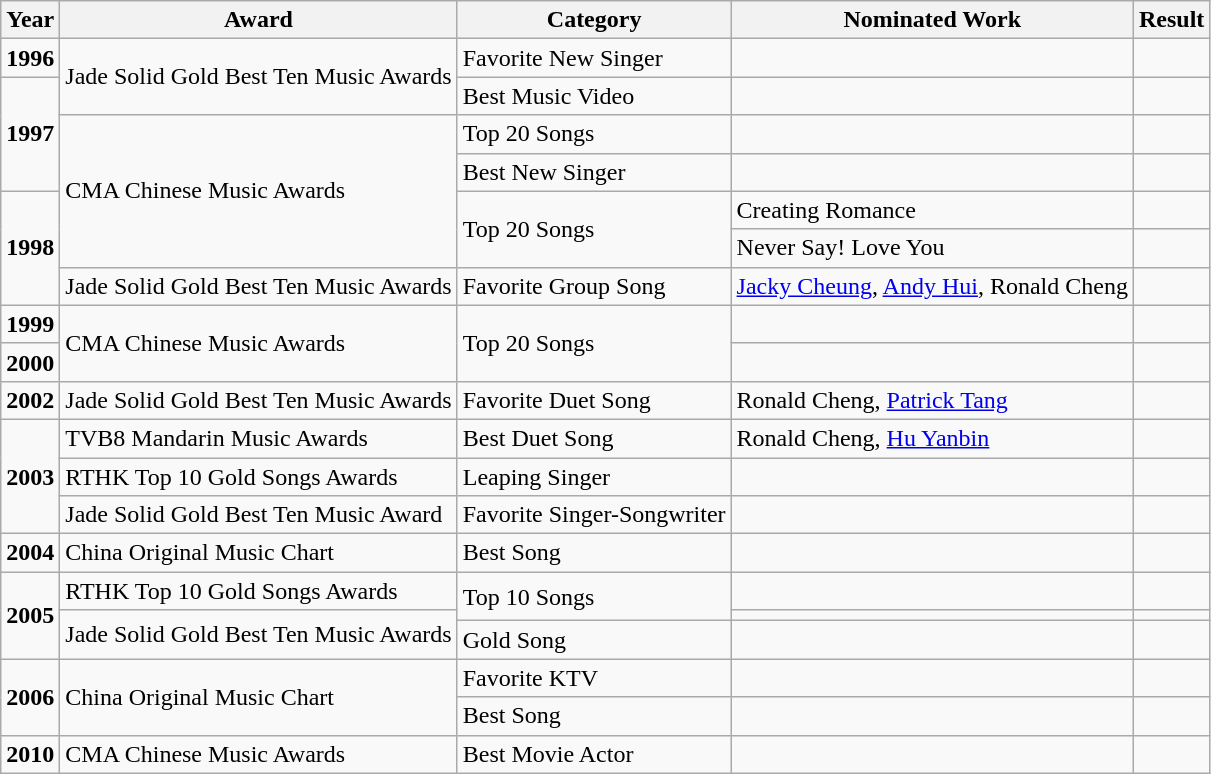<table class="wikitable">
<tr>
<th>Year</th>
<th>Award</th>
<th>Category</th>
<th>Nominated Work</th>
<th>Result</th>
</tr>
<tr>
<td><strong>1996</strong></td>
<td rowspan="2">Jade Solid Gold Best Ten Music Awards</td>
<td>Favorite New Singer</td>
<td></td>
<td></td>
</tr>
<tr>
<td rowspan="3"><strong>1997</strong></td>
<td>Best Music Video</td>
<td></td>
<td></td>
</tr>
<tr>
<td rowspan="4">CMA Chinese Music Awards</td>
<td>Top 20 Songs</td>
<td></td>
<td></td>
</tr>
<tr>
<td>Best New Singer</td>
<td></td>
<td></td>
</tr>
<tr>
<td rowspan="3"><strong>1998</strong></td>
<td rowspan="2">Top 20 Songs</td>
<td>Creating Romance</td>
<td></td>
</tr>
<tr>
<td>Never Say! Love You</td>
<td></td>
</tr>
<tr>
<td>Jade Solid Gold Best Ten Music Awards</td>
<td>Favorite Group Song</td>
<td><a href='#'>Jacky Cheung</a>, <a href='#'>Andy Hui</a>, Ronald Cheng</td>
<td></td>
</tr>
<tr>
<td><strong>1999</strong></td>
<td rowspan="2">CMA Chinese Music Awards</td>
<td rowspan="2">Top 20 Songs</td>
<td></td>
<td></td>
</tr>
<tr>
<td><strong>2000</strong></td>
<td></td>
<td></td>
</tr>
<tr>
<td><strong>2002</strong></td>
<td>Jade Solid Gold Best Ten Music Awards</td>
<td>Favorite Duet Song</td>
<td>Ronald Cheng, <a href='#'>Patrick Tang</a></td>
<td></td>
</tr>
<tr>
<td rowspan="3"><strong>2003</strong></td>
<td>TVB8 Mandarin Music Awards</td>
<td>Best Duet Song</td>
<td>Ronald Cheng, <a href='#'>Hu Yanbin</a></td>
<td></td>
</tr>
<tr>
<td>RTHK Top 10 Gold Songs Awards</td>
<td>Leaping Singer</td>
<td></td>
<td></td>
</tr>
<tr>
<td>Jade Solid Gold Best Ten Music Award</td>
<td>Favorite Singer-Songwriter</td>
<td></td>
<td></td>
</tr>
<tr>
<td><strong>2004</strong></td>
<td>China Original Music Chart</td>
<td>Best Song</td>
<td></td>
<td></td>
</tr>
<tr>
<td rowspan="3"><strong>2005</strong></td>
<td>RTHK Top 10 Gold Songs Awards</td>
<td rowspan="2">Top 10 Songs</td>
<td></td>
<td></td>
</tr>
<tr>
<td rowspan="2">Jade Solid Gold Best Ten Music Awards</td>
<td></td>
<td></td>
</tr>
<tr>
<td>Gold Song</td>
<td></td>
<td></td>
</tr>
<tr>
<td rowspan="2"><strong>2006</strong></td>
<td rowspan="2">China Original Music Chart</td>
<td>Favorite KTV</td>
<td></td>
<td></td>
</tr>
<tr>
<td>Best Song</td>
<td></td>
<td></td>
</tr>
<tr>
<td><strong>2010</strong></td>
<td>CMA Chinese Music Awards</td>
<td>Best Movie Actor</td>
<td></td>
<td></td>
</tr>
</table>
